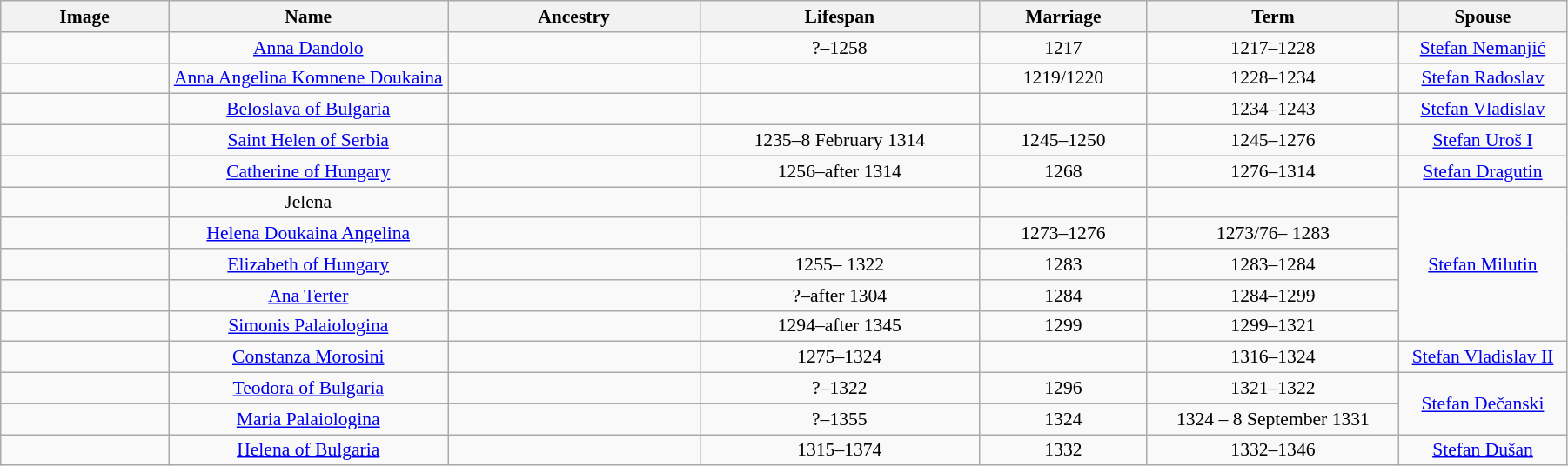<table style="width:95%; text-align:center; font-size:90%;" class="wikitable">
<tr>
<th style="width:6%;">Image</th>
<th style="width:10%;">Name</th>
<th style="width:9%;">Ancestry</th>
<th style="width:10%;">Lifespan</th>
<th style="width:6%;">Marriage</th>
<th style="width:9%;">Term</th>
<th style="width:6%;">Spouse</th>
</tr>
<tr>
<td></td>
<td><a href='#'>Anna Dandolo</a></td>
<td></td>
<td>?–1258</td>
<td>1217</td>
<td>1217–1228</td>
<td><a href='#'>Stefan Nemanjić</a></td>
</tr>
<tr>
<td></td>
<td><a href='#'>Anna Angelina Komnene Doukaina</a></td>
<td></td>
<td></td>
<td>1219/1220</td>
<td>1228–1234</td>
<td><a href='#'>Stefan Radoslav</a></td>
</tr>
<tr>
<td></td>
<td><a href='#'>Beloslava of Bulgaria</a></td>
<td></td>
<td></td>
<td></td>
<td>1234–1243</td>
<td><a href='#'>Stefan Vladislav</a></td>
</tr>
<tr>
<td></td>
<td><a href='#'>Saint Helen of Serbia</a></td>
<td></td>
<td>1235–8 February 1314</td>
<td>1245–1250</td>
<td>1245–1276</td>
<td><a href='#'>Stefan Uroš I</a></td>
</tr>
<tr>
<td></td>
<td><a href='#'>Catherine of Hungary</a></td>
<td></td>
<td>1256–after 1314</td>
<td> 1268</td>
<td>1276–1314</td>
<td><a href='#'>Stefan Dragutin</a></td>
</tr>
<tr>
<td></td>
<td>Jelena</td>
<td></td>
<td></td>
<td></td>
<td></td>
<td rowspan="5"><a href='#'>Stefan Milutin</a></td>
</tr>
<tr>
<td></td>
<td><a href='#'>Helena Doukaina Angelina</a></td>
<td></td>
<td></td>
<td>1273–1276</td>
<td>1273/76– 1283</td>
</tr>
<tr>
<td></td>
<td><a href='#'>Elizabeth of Hungary</a></td>
<td></td>
<td> 1255– 1322</td>
<td>1283</td>
<td>1283–1284</td>
</tr>
<tr>
<td></td>
<td><a href='#'>Ana Terter</a></td>
<td></td>
<td>?–after 1304</td>
<td>1284</td>
<td>1284–1299</td>
</tr>
<tr>
<td></td>
<td><a href='#'>Simonis Palaiologina</a></td>
<td></td>
<td> 1294–after 1345</td>
<td>1299</td>
<td>1299–1321</td>
</tr>
<tr>
<td></td>
<td><a href='#'>Constanza Morosini</a></td>
<td></td>
<td>1275–1324</td>
<td></td>
<td>1316–1324</td>
<td><a href='#'>Stefan Vladislav II</a></td>
</tr>
<tr>
<td></td>
<td><a href='#'>Teodora of Bulgaria</a></td>
<td></td>
<td>?–1322</td>
<td>1296</td>
<td>1321–1322</td>
<td rowspan="2"><a href='#'>Stefan Dečanski</a></td>
</tr>
<tr>
<td></td>
<td><a href='#'>Maria Palaiologina</a></td>
<td></td>
<td>?–1355</td>
<td>1324</td>
<td>1324 – 8 September 1331</td>
</tr>
<tr>
<td></td>
<td><a href='#'>Helena of Bulgaria</a></td>
<td></td>
<td> 1315–1374</td>
<td>1332</td>
<td>1332–1346</td>
<td><a href='#'>Stefan Dušan</a></td>
</tr>
</table>
